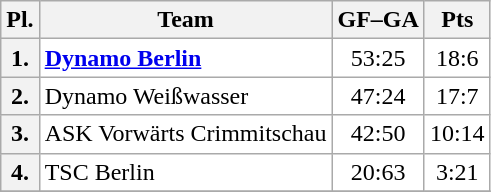<table class="wikitable">
<tr>
<th>Pl.</th>
<th>Team</th>
<th>GF–GA</th>
<th>Pts</th>
</tr>
<tr align="left" valign="top" bgcolor="#ffffff">
<th>1.</th>
<td><strong><a href='#'>Dynamo Berlin</a></strong></td>
<td align="center">53:25</td>
<td align="center">18:6</td>
</tr>
<tr align="left" valign="top" bgcolor="#ffffff">
<th>2.</th>
<td>Dynamo Weißwasser</td>
<td align="center">47:24</td>
<td align="center">17:7</td>
</tr>
<tr align="left" valign="top" bgcolor="#ffffff">
<th>3.</th>
<td>ASK Vorwärts Crimmitschau</td>
<td align="center">42:50</td>
<td align="center">10:14</td>
</tr>
<tr align="left" valign="top" bgcolor="#ffffff">
<th>4.</th>
<td>TSC Berlin</td>
<td align="center">20:63</td>
<td align="center">3:21</td>
</tr>
<tr align="left" valign="top" bgcolor="#ffffff">
</tr>
</table>
